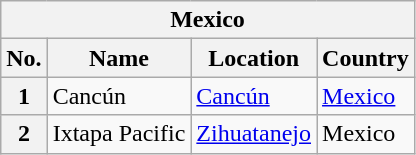<table class="wikitable sortable">
<tr>
<th colspan="5">Mexico</th>
</tr>
<tr>
<th>No.</th>
<th>Name</th>
<th>Location</th>
<th>Country</th>
</tr>
<tr>
<th>1</th>
<td>Cancún</td>
<td><a href='#'>Cancún</a></td>
<td><a href='#'>Mexico</a></td>
</tr>
<tr>
<th>2</th>
<td>Ixtapa Pacific</td>
<td><a href='#'>Zihuatanejo</a></td>
<td>Mexico</td>
</tr>
</table>
